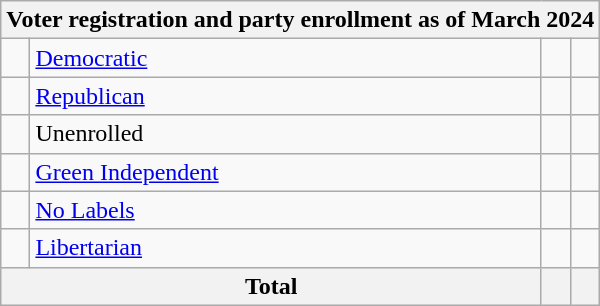<table class=wikitable>
<tr>
<th colspan = 6>Voter registration and party enrollment as of March 2024</th>
</tr>
<tr>
<td></td>
<td><a href='#'>Democratic</a></td>
<td align = center></td>
<td align = center></td>
</tr>
<tr>
<td></td>
<td><a href='#'>Republican</a></td>
<td align = center></td>
<td align = center></td>
</tr>
<tr>
<td></td>
<td>Unenrolled</td>
<td align = center></td>
<td align = center></td>
</tr>
<tr>
<td></td>
<td><a href='#'>Green Independent</a></td>
<td align = center></td>
<td align = center></td>
</tr>
<tr>
<td></td>
<td><a href='#'>No Labels</a></td>
<td align = center></td>
<td align = center></td>
</tr>
<tr>
<td></td>
<td><a href='#'>Libertarian</a></td>
<td align = center></td>
<td align = center></td>
</tr>
<tr>
<th colspan = 2>Total</th>
<th align = center></th>
<th align = center></th>
</tr>
</table>
